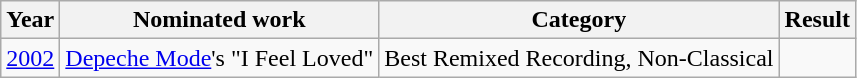<table class=wikitable>
<tr>
<th>Year</th>
<th>Nominated work</th>
<th>Category</th>
<th>Result</th>
</tr>
<tr>
<td><a href='#'>2002</a></td>
<td><a href='#'>Depeche Mode</a>'s "I Feel Loved" </td>
<td>Best Remixed Recording, Non-Classical</td>
<td></td>
</tr>
</table>
